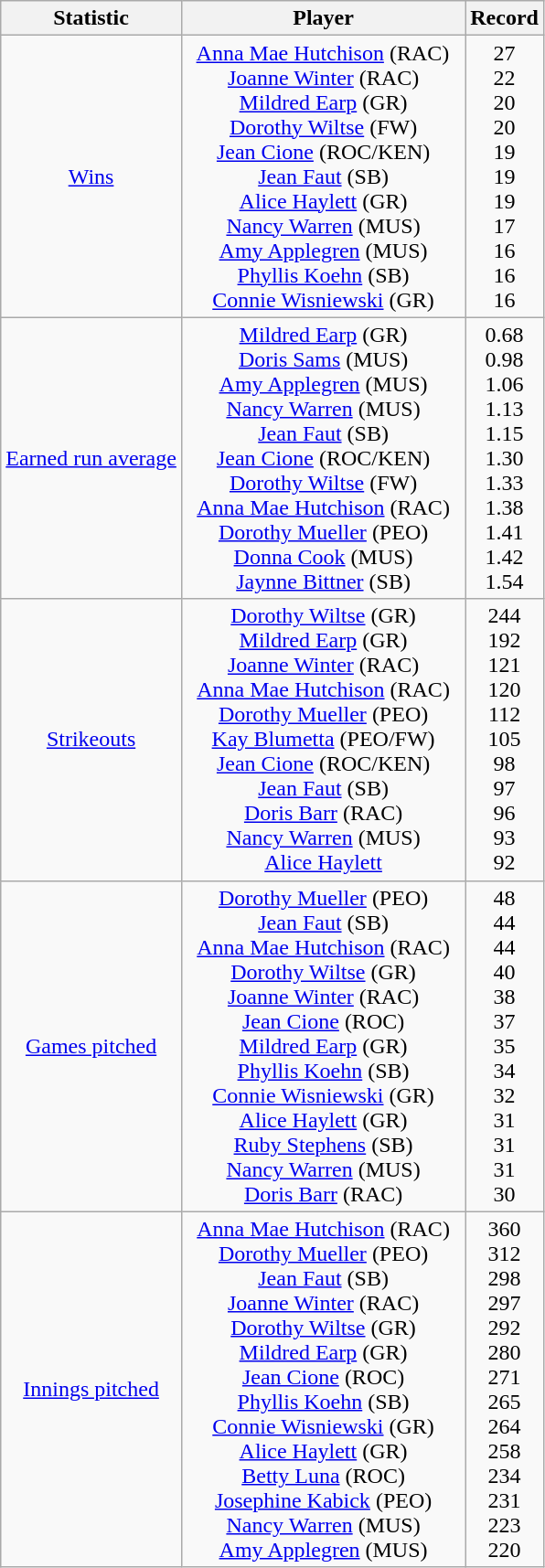<table class="wikitable">
<tr>
<th>Statistic</th>
<th>Player</th>
<th>Record</th>
</tr>
<tr align=center>
<td><a href='#'>Wins</a></td>
<td>  <a href='#'>Anna Mae Hutchison</a> (RAC)  <br><a href='#'>Joanne Winter</a> (RAC)<br><a href='#'>Mildred Earp</a> (GR)<br><a href='#'>Dorothy Wiltse</a> (FW)<br><a href='#'>Jean Cione</a> (ROC/KEN)<br><a href='#'>Jean Faut</a> (SB)<br><a href='#'>Alice Haylett</a> (GR)<br><a href='#'>Nancy Warren</a> (MUS)<br><a href='#'>Amy Applegren</a> (MUS)<br><a href='#'>Phyllis Koehn</a> (SB)<br><a href='#'>Connie Wisniewski</a> (GR)</td>
<td>27 <br> 22 <br> 20 <br> 20 <br> 19 <br> 19 <br> 19 <br> 17 <br> 16 <br> 16 <br> 16</td>
</tr>
<tr align=center>
<td><a href='#'>Earned run average</a></td>
<td><a href='#'>Mildred Earp</a> (GR)<br><a href='#'>Doris Sams</a> (MUS)<br><a href='#'>Amy Applegren</a> (MUS)<br><a href='#'>Nancy Warren</a> (MUS)<br><a href='#'>Jean Faut</a> (SB)<br><a href='#'>Jean Cione</a> (ROC/KEN)<br><a href='#'>Dorothy Wiltse</a> (FW)<br><a href='#'>Anna Mae Hutchison</a> (RAC)<br><a href='#'>Dorothy Mueller</a> (PEO)<br><a href='#'>Donna Cook</a> (MUS)<br><a href='#'>Jaynne Bittner</a> (SB)</td>
<td>0.68 <br> 0.98 <br> 1.06 <br> 1.13 <br> 1.15 <br> 1.30 <br> 1.33 <br> 1.38 <br> 1.41 <br> 1.42 <br> 1.54</td>
</tr>
<tr align=center>
<td><a href='#'>Strikeouts</a></td>
<td><a href='#'>Dorothy Wiltse</a> (GR)<br><a href='#'>Mildred Earp</a> (GR)<br><a href='#'>Joanne Winter</a> (RAC)<br><a href='#'>Anna Mae Hutchison</a> (RAC)<br><a href='#'>Dorothy Mueller</a> (PEO)<br><a href='#'>Kay Blumetta</a> (PEO/FW)<br><a href='#'>Jean Cione</a> (ROC/KEN)<br><a href='#'>Jean Faut</a> (SB)<br><a href='#'>Doris Barr</a> (RAC)<br><a href='#'>Nancy Warren</a> (MUS)<br><a href='#'>Alice Haylett</a></td>
<td>244 <br> 192 <br> 121 <br> 120 <br> 112 <br> 105 <br> 98 <br> 97 <br> 96 <br> 93 <br> 92</td>
</tr>
<tr align=center>
<td><a href='#'>Games pitched</a></td>
<td><a href='#'>Dorothy Mueller</a> (PEO)<br><a href='#'>Jean Faut</a> (SB)<br><a href='#'>Anna Mae Hutchison</a> (RAC)<br><a href='#'>Dorothy Wiltse</a> (GR)<br><a href='#'>Joanne Winter</a> (RAC)<br><a href='#'>Jean Cione</a> (ROC)<br><a href='#'>Mildred Earp</a> (GR)<br><a href='#'>Phyllis Koehn</a> (SB)<br><a href='#'>Connie Wisniewski</a> (GR)<br><a href='#'>Alice Haylett</a> (GR)<br><a href='#'>Ruby Stephens</a> (SB)<br><a href='#'>Nancy Warren</a> (MUS)<br><a href='#'>Doris Barr</a> (RAC)</td>
<td>48 <br> 44 <br> 44 <br> 40 <br> 38 <br> 37 <br> 35 <br> 34 <br> 32 <br> 31 <br> 31 <br> 31 <br> 30</td>
</tr>
<tr align=center>
<td><a href='#'>Innings pitched</a></td>
<td><a href='#'>Anna Mae Hutchison</a> (RAC)<br><a href='#'>Dorothy Mueller</a> (PEO)<br><a href='#'>Jean Faut</a> (SB)<br><a href='#'>Joanne Winter</a> (RAC)<br><a href='#'>Dorothy Wiltse</a> (GR)<br><a href='#'>Mildred Earp</a> (GR)<br><a href='#'>Jean Cione</a> (ROC)<br><a href='#'>Phyllis Koehn</a> (SB)<br><a href='#'>Connie Wisniewski</a> (GR)<br><a href='#'>Alice Haylett</a> (GR)<br><a href='#'>Betty Luna</a> (ROC)<br><a href='#'>Josephine Kabick</a> (PEO)<br><a href='#'>Nancy Warren</a> (MUS)<br><a href='#'>Amy Applegren</a> (MUS)</td>
<td>360 <br> 312 <br> 298 <br> 297 <br> 292 <br> 280 <br> 271 <br> 265 <br> 264 <br> 258 <br> 234 <br> 231 <br> 223 <br> 220</td>
</tr>
</table>
